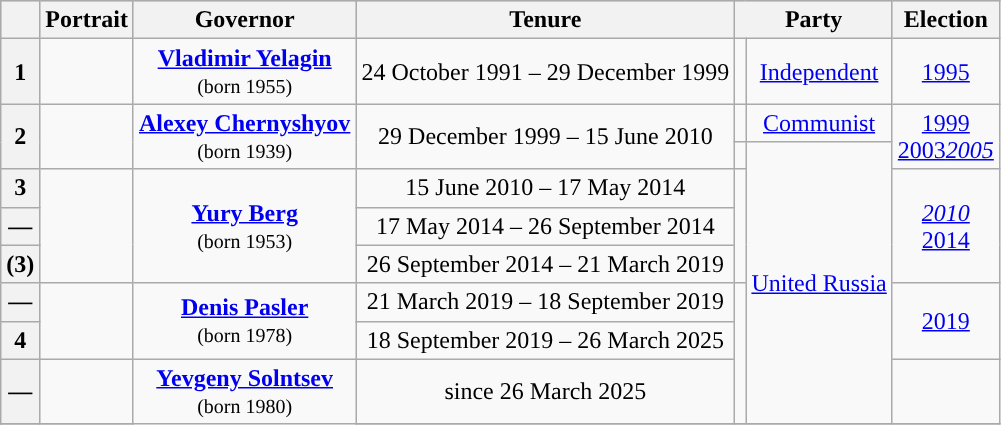<table class="wikitable" style="text-align:center">
<tr style="background:#cccccc" bgcolor=#E6E6AA>
<th></th>
<th>Portrait</th>
<th>Governor</th>
<th>Tenure</th>
<th colspan=2>Party</th>
<th>Election</th>
</tr>
<tr>
<th>1</th>
<td></td>
<td><strong><a href='#'>Vladimir Yelagin</a></strong><br><small>(born 1955)</small></td>
<td>24 October 1991 – 29 December 1999</td>
<td style="background:"></td>
<td><a href='#'>Independent</a></td>
<td><a href='#'>1995</a></td>
</tr>
<tr>
<th rowspan=2>2</th>
<td rowspan=2></td>
<td rowspan=2><strong><a href='#'>Alexey Chernyshyov</a></strong><br><small>(born 1939)</small></td>
<td rowspan=2>29 December 1999 – 15 June 2010</td>
<td style="background:"></td>
<td><a href='#'>Communist</a></td>
<td rowspan=2><a href='#'>1999</a><br><a href='#'>2003</a><em><a href='#'>2005</a></em></td>
</tr>
<tr>
<td style="background:"></td>
<td rowspan=7><a href='#'>United Russia</a></td>
</tr>
<tr>
<th>3</th>
<td rowspan=3></td>
<td rowspan=3><strong><a href='#'>Yury Berg</a></strong><br><small>(born 1953)</small></td>
<td>15 June 2010 – 17 May 2014</td>
<td rowspan=3; style="background:"></td>
<td rowspan=3><em><a href='#'>2010</a></em><br><a href='#'>2014</a></td>
</tr>
<tr>
<th>—</th>
<td>17 May 2014 – 26 September 2014</td>
</tr>
<tr>
<th>(3)</th>
<td>26 September 2014 – 21 March 2019</td>
</tr>
<tr>
<th>—</th>
<td rowspan=2></td>
<td rowspan=2><strong><a href='#'>Denis Pasler</a></strong><br><small>(born 1978)</small></td>
<td>21 March 2019 – 18 September 2019</td>
<td rowspan=3; style="background:"></td>
<td rowspan=2><a href='#'>2019</a></td>
</tr>
<tr>
<th>4</th>
<td>18 September 2019 – 26 March 2025</td>
</tr>
<tr>
<th>—</th>
<td></td>
<td rowspan=2><strong><a href='#'>Yevgeny Solntsev</a></strong><br><small>(born 1980)</small></td>
<td>since 26 March 2025</td>
<td></td>
</tr>
<tr>
</tr>
</table>
